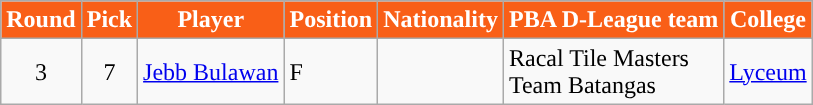<table class="wikitable sortable sortable">
<tr>
<th style="background:#F95F17; color:#FFFFFF; ">Round</th>
<th style="background:#F95F17; color:#FFFFFF; ">Pick</th>
<th style="background:#F95F17; color:#FFFFFF; ">Player</th>
<th style="background:#F95F17; color:#FFFFFF; ">Position</th>
<th style="background:#F95F17; color:#FFFFFF; ">Nationality</th>
<th style="background:#F95F17; color:#FFFFFF; ">PBA D-League team</th>
<th style="background:#F95F17; color:#FFFFFF; ">College</th>
</tr>
<tr>
<td align=center>3</td>
<td align=center>7</td>
<td><a href='#'>Jebb Bulawan</a></td>
<td>F</td>
<td></td>
<td>Racal Tile Masters <br> Team Batangas</td>
<td><a href='#'>Lyceum</a></td>
</tr>
</table>
